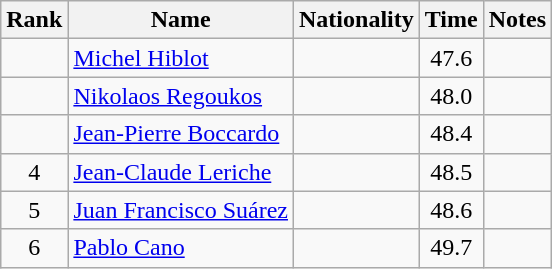<table class="wikitable sortable" style="text-align:center">
<tr>
<th>Rank</th>
<th>Name</th>
<th>Nationality</th>
<th>Time</th>
<th>Notes</th>
</tr>
<tr>
<td></td>
<td align=left><a href='#'>Michel Hiblot</a></td>
<td align=left></td>
<td>47.6</td>
<td></td>
</tr>
<tr>
<td></td>
<td align=left><a href='#'>Nikolaos Regoukos</a></td>
<td align=left></td>
<td>48.0</td>
<td></td>
</tr>
<tr>
<td></td>
<td align=left><a href='#'>Jean-Pierre Boccardo</a></td>
<td align=left></td>
<td>48.4</td>
<td></td>
</tr>
<tr>
<td>4</td>
<td align=left><a href='#'>Jean-Claude Leriche</a></td>
<td align=left></td>
<td>48.5</td>
<td></td>
</tr>
<tr>
<td>5</td>
<td align=left><a href='#'>Juan Francisco Suárez</a></td>
<td align=left></td>
<td>48.6</td>
<td></td>
</tr>
<tr>
<td>6</td>
<td align=left><a href='#'>Pablo Cano</a></td>
<td align=left></td>
<td>49.7</td>
<td></td>
</tr>
</table>
